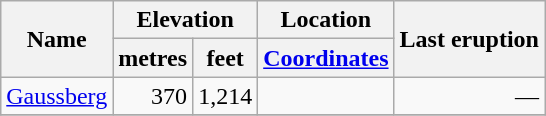<table class="wikitable">
<tr>
<th rowspan="2">Name</th>
<th colspan ="2">Elevation</th>
<th>Location</th>
<th rowspan="2">Last eruption</th>
</tr>
<tr>
<th>metres</th>
<th>feet</th>
<th><a href='#'>Coordinates</a></th>
</tr>
<tr align="right">
<td><a href='#'>Gaussberg</a></td>
<td>370</td>
<td>1,214</td>
<td></td>
<td>—</td>
</tr>
<tr align="right">
</tr>
</table>
